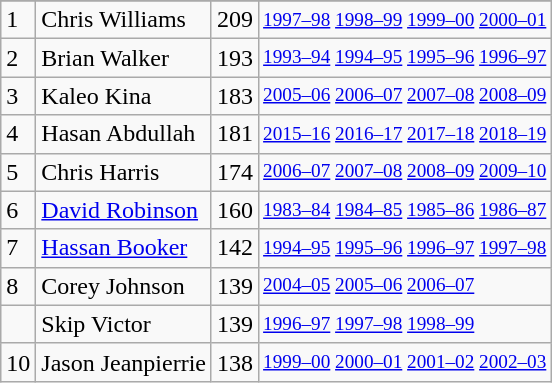<table class="wikitable">
<tr>
</tr>
<tr>
<td>1</td>
<td>Chris Williams</td>
<td>209</td>
<td style="font-size:80%;"><a href='#'>1997–98</a> <a href='#'>1998–99</a> <a href='#'>1999–00</a> <a href='#'>2000–01</a></td>
</tr>
<tr>
<td>2</td>
<td>Brian Walker</td>
<td>193</td>
<td style="font-size:80%;"><a href='#'>1993–94</a> <a href='#'>1994–95</a> <a href='#'>1995–96</a> <a href='#'>1996–97</a></td>
</tr>
<tr>
<td>3</td>
<td>Kaleo Kina</td>
<td>183</td>
<td style="font-size:80%;"><a href='#'>2005–06</a> <a href='#'>2006–07</a> <a href='#'>2007–08</a> <a href='#'>2008–09</a></td>
</tr>
<tr>
<td>4</td>
<td>Hasan Abdullah</td>
<td>181</td>
<td style="font-size:80%;"><a href='#'>2015–16</a> <a href='#'>2016–17</a> <a href='#'>2017–18</a> <a href='#'>2018–19</a></td>
</tr>
<tr>
<td>5</td>
<td>Chris Harris</td>
<td>174</td>
<td style="font-size:80%;"><a href='#'>2006–07</a> <a href='#'>2007–08</a> <a href='#'>2008–09</a> <a href='#'>2009–10</a></td>
</tr>
<tr>
<td>6</td>
<td><a href='#'>David Robinson</a></td>
<td>160</td>
<td style="font-size:80%;"><a href='#'>1983–84</a> <a href='#'>1984–85</a> <a href='#'>1985–86</a> <a href='#'>1986–87</a></td>
</tr>
<tr>
<td>7</td>
<td><a href='#'>Hassan Booker</a></td>
<td>142</td>
<td style="font-size:80%;"><a href='#'>1994–95</a> <a href='#'>1995–96</a> <a href='#'>1996–97</a> <a href='#'>1997–98</a></td>
</tr>
<tr>
<td>8</td>
<td>Corey Johnson</td>
<td>139</td>
<td style="font-size:80%;"><a href='#'>2004–05</a> <a href='#'>2005–06</a> <a href='#'>2006–07</a></td>
</tr>
<tr>
<td></td>
<td>Skip Victor</td>
<td>139</td>
<td style="font-size:80%;"><a href='#'>1996–97</a> <a href='#'>1997–98</a> <a href='#'>1998–99</a></td>
</tr>
<tr>
<td>10</td>
<td>Jason Jeanpierrie</td>
<td>138</td>
<td style="font-size:80%;"><a href='#'>1999–00</a> <a href='#'>2000–01</a> <a href='#'>2001–02</a> <a href='#'>2002–03</a></td>
</tr>
</table>
